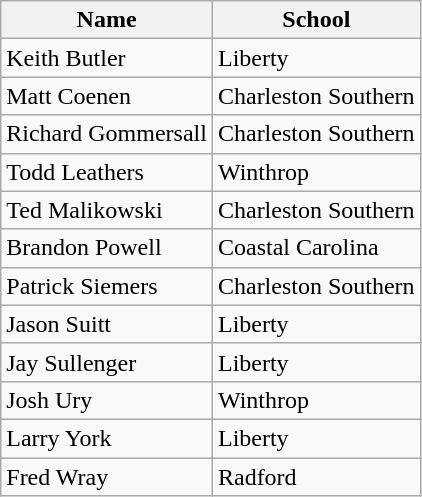<table class=wikitable>
<tr>
<th>Name</th>
<th>School</th>
</tr>
<tr>
<td>Keith Butler</td>
<td>Liberty</td>
</tr>
<tr>
<td>Matt Coenen</td>
<td>Charleston Southern</td>
</tr>
<tr>
<td>Richard Gommersall</td>
<td>Charleston Southern</td>
</tr>
<tr>
<td>Todd Leathers</td>
<td>Winthrop</td>
</tr>
<tr>
<td>Ted Malikowski</td>
<td>Charleston Southern</td>
</tr>
<tr>
<td>Brandon Powell</td>
<td>Coastal Carolina</td>
</tr>
<tr>
<td>Patrick Siemers</td>
<td>Charleston Southern</td>
</tr>
<tr>
<td>Jason Suitt</td>
<td>Liberty</td>
</tr>
<tr>
<td>Jay Sullenger</td>
<td>Liberty</td>
</tr>
<tr>
<td>Josh Ury</td>
<td>Winthrop</td>
</tr>
<tr>
<td>Larry York</td>
<td>Liberty</td>
</tr>
<tr>
<td>Fred Wray</td>
<td>Radford</td>
</tr>
</table>
